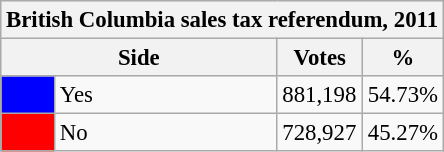<table class="wikitable" style="font-size: 95%; ">
<tr style="background-color:#E9E9E9">
<th colspan=4>British Columbia sales tax referendum, 2011</th>
</tr>
<tr style="background-color:#E9E9E9">
<th colspan=2 style="width: 130px">Side</th>
<th style="width: 50px">Votes</th>
<th style="width: 40px">%</th>
</tr>
<tr>
<td bgcolor="blue"></td>
<td>Yes</td>
<td>881,198</td>
<td>54.73%</td>
</tr>
<tr>
<td bgcolor="red"></td>
<td>No</td>
<td>728,927</td>
<td>45.27%</td>
</tr>
</table>
